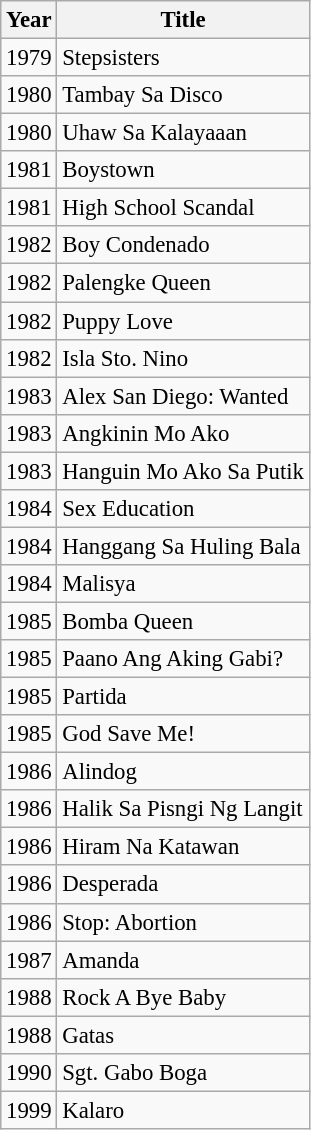<table class="wikitable" style="font-size: 95%;">
<tr>
<th>Year</th>
<th>Title</th>
</tr>
<tr>
<td>1979</td>
<td>Stepsisters</td>
</tr>
<tr>
<td>1980</td>
<td>Tambay Sa Disco</td>
</tr>
<tr>
<td>1980</td>
<td>Uhaw Sa Kalayaaan</td>
</tr>
<tr>
<td>1981</td>
<td>Boystown</td>
</tr>
<tr>
<td>1981</td>
<td>High School Scandal</td>
</tr>
<tr>
<td>1982</td>
<td>Boy Condenado</td>
</tr>
<tr>
<td>1982</td>
<td>Palengke Queen</td>
</tr>
<tr>
<td>1982</td>
<td>Puppy Love</td>
</tr>
<tr>
<td>1982</td>
<td>Isla Sto. Nino</td>
</tr>
<tr>
<td>1983</td>
<td>Alex San Diego: Wanted</td>
</tr>
<tr>
<td>1983</td>
<td>Angkinin Mo Ako</td>
</tr>
<tr>
<td>1983</td>
<td>Hanguin Mo Ako Sa Putik</td>
</tr>
<tr>
<td>1984</td>
<td>Sex Education</td>
</tr>
<tr>
<td>1984</td>
<td>Hanggang Sa Huling Bala</td>
</tr>
<tr>
<td>1984</td>
<td>Malisya</td>
</tr>
<tr>
<td>1985</td>
<td>Bomba Queen</td>
</tr>
<tr>
<td>1985</td>
<td>Paano Ang Aking Gabi?</td>
</tr>
<tr>
<td>1985</td>
<td>Partida</td>
</tr>
<tr>
<td>1985</td>
<td>God Save Me!</td>
</tr>
<tr>
<td>1986</td>
<td>Alindog</td>
</tr>
<tr>
<td>1986</td>
<td>Halik Sa Pisngi Ng Langit</td>
</tr>
<tr>
<td>1986</td>
<td>Hiram Na Katawan</td>
</tr>
<tr>
<td>1986</td>
<td>Desperada</td>
</tr>
<tr>
<td>1986</td>
<td>Stop: Abortion</td>
</tr>
<tr>
<td>1987</td>
<td>Amanda</td>
</tr>
<tr>
<td>1988</td>
<td>Rock A Bye Baby</td>
</tr>
<tr>
<td>1988</td>
<td>Gatas</td>
</tr>
<tr>
<td>1990</td>
<td>Sgt. Gabo Boga</td>
</tr>
<tr>
<td>1999</td>
<td>Kalaro</td>
</tr>
</table>
